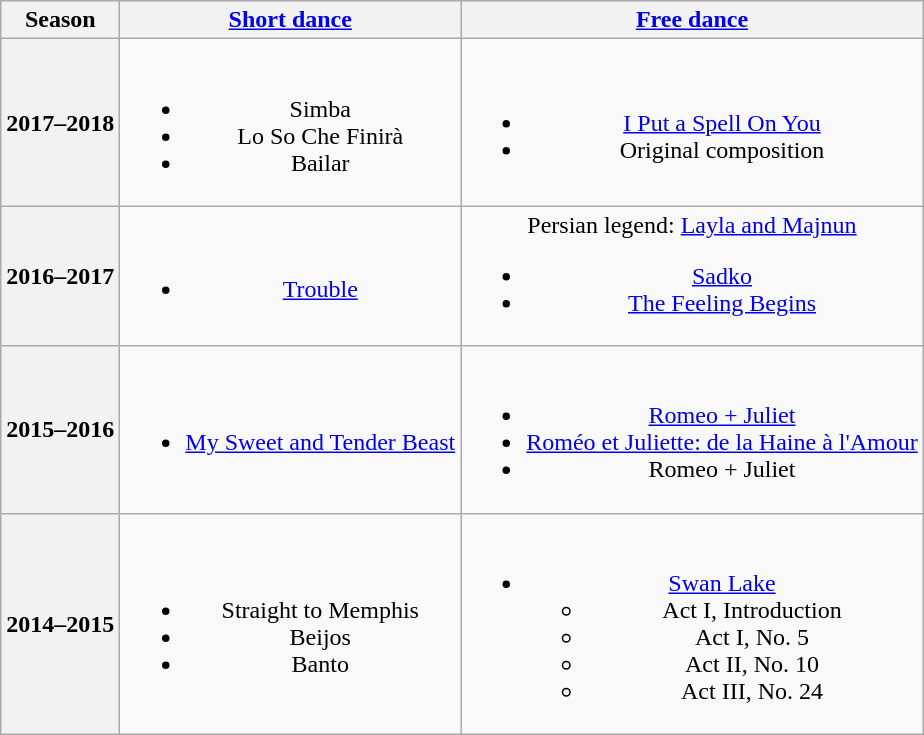<table class=wikitable style=text-align:center>
<tr>
<th>Season</th>
<th><a href='#'>Short dance</a></th>
<th><a href='#'>Free dance</a></th>
</tr>
<tr>
<th>2017–2018 <br></th>
<td><br><ul><li> Simba <br></li><li> Lo So Che Finirà <br></li><li> Bailar <br></li></ul></td>
<td><br><ul><li><a href='#'>I Put a Spell On You</a> <br></li><li>Original composition <br></li></ul></td>
</tr>
<tr>
<th>2016–2017 <br> </th>
<td><br><ul><li> <a href='#'>Trouble</a> <br></li></ul></td>
<td>Persian legend: <a href='#'>Layla and Majnun</a><br><ul><li><a href='#'>Sadko</a> <br></li><li><a href='#'>The Feeling Begins</a> <br></li></ul></td>
</tr>
<tr>
<th>2015–2016 <br> </th>
<td><br><ul><li><a href='#'>My Sweet and Tender Beast</a> <br></li></ul></td>
<td><br><ul><li><a href='#'>Romeo + Juliet</a> <br></li><li><a href='#'>Roméo et Juliette: de la Haine à l'Amour</a> <br></li><li>Romeo + Juliet <br></li></ul></td>
</tr>
<tr>
<th>2014–2015 <br></th>
<td><br><ul><li>Straight to Memphis <br></li><li>Beijos <br></li><li>Banto <br></li></ul></td>
<td><br><ul><li><a href='#'>Swan Lake</a> <br><ul><li>Act I, Introduction</li><li>Act I, No. 5</li><li>Act II, No. 10</li><li>Act III, No. 24</li></ul></li></ul></td>
</tr>
</table>
